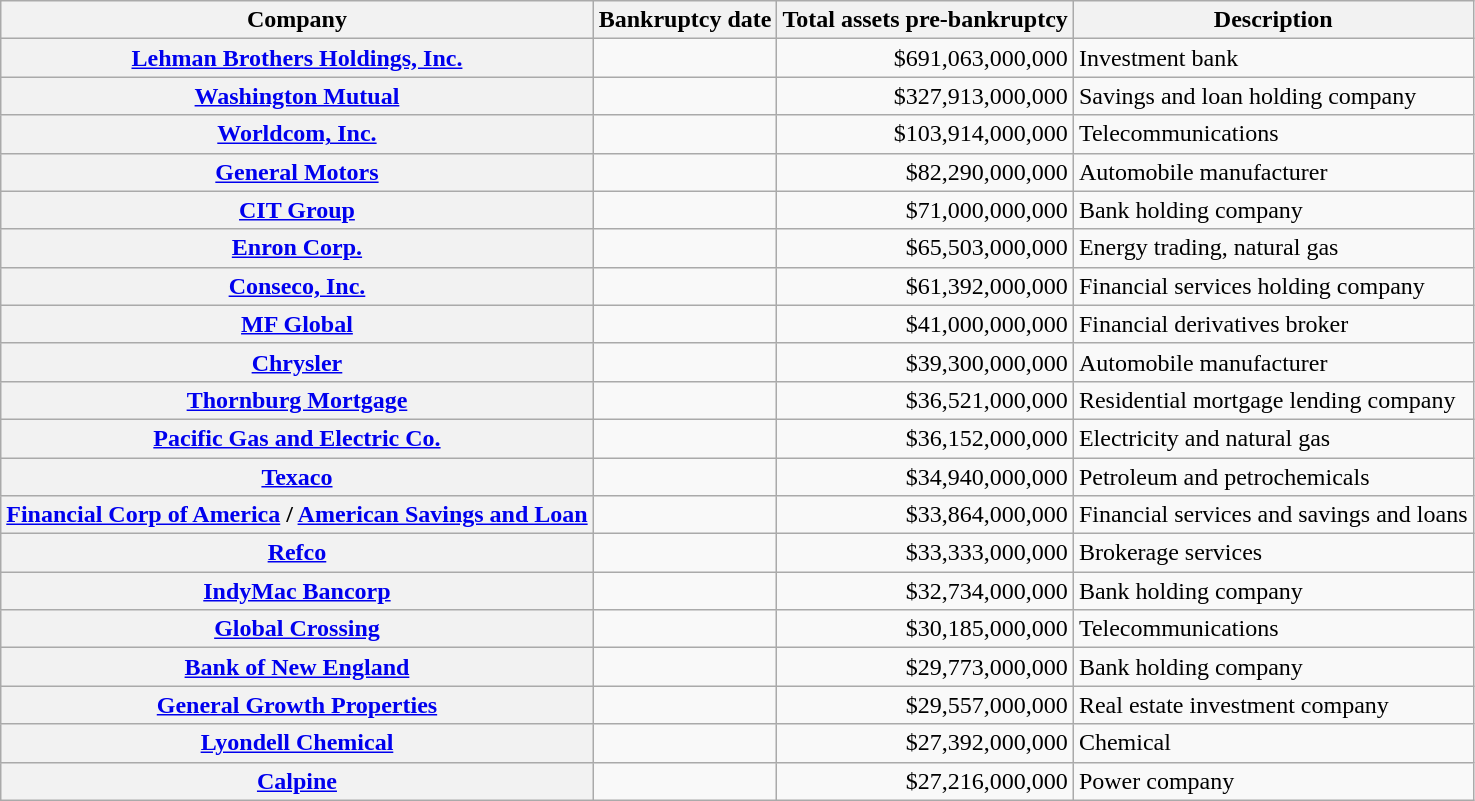<table class="wikitable sortable plainrowheaders">
<tr>
<th scope="col">Company</th>
<th scope="col">Bankruptcy date</th>
<th scope="col">Total assets pre-bankruptcy</th>
<th scope="col">Description</th>
</tr>
<tr>
<th scope="row"><a href='#'>Lehman Brothers Holdings, Inc.</a></th>
<td align=right></td>
<td align=right>$691,063,000,000</td>
<td>Investment bank</td>
</tr>
<tr>
<th scope="row"><a href='#'>Washington Mutual</a></th>
<td align=right></td>
<td align=right>$327,913,000,000</td>
<td>Savings and loan holding company</td>
</tr>
<tr>
<th scope="row"><a href='#'>Worldcom, Inc.</a></th>
<td align=right></td>
<td align=right>$103,914,000,000</td>
<td>Telecommunications</td>
</tr>
<tr>
<th scope="row"><a href='#'>General Motors</a></th>
<td align=right></td>
<td align=right>$82,290,000,000</td>
<td>Automobile manufacturer</td>
</tr>
<tr>
<th scope="row"><a href='#'>CIT Group</a></th>
<td align=right></td>
<td align=right>$71,000,000,000</td>
<td>Bank holding company</td>
</tr>
<tr>
<th scope="row"><a href='#'>Enron Corp.</a></th>
<td align=right></td>
<td align=right>$65,503,000,000</td>
<td>Energy trading, natural gas</td>
</tr>
<tr>
<th scope="row"><a href='#'>Conseco, Inc.</a></th>
<td align=right></td>
<td align=right>$61,392,000,000</td>
<td>Financial services holding company</td>
</tr>
<tr>
<th scope="row"><a href='#'>MF Global</a></th>
<td align=right></td>
<td align=right>$41,000,000,000</td>
<td>Financial derivatives broker</td>
</tr>
<tr>
<th scope="row"><a href='#'>Chrysler</a></th>
<td align=right></td>
<td align=right>$39,300,000,000</td>
<td>Automobile manufacturer</td>
</tr>
<tr>
<th scope="row"><a href='#'>Thornburg Mortgage</a></th>
<td align=right></td>
<td align=right>$36,521,000,000</td>
<td>Residential mortgage lending company</td>
</tr>
<tr>
<th scope="row"><a href='#'>Pacific Gas and Electric Co.</a></th>
<td align=right></td>
<td align=right>$36,152,000,000</td>
<td>Electricity and natural gas</td>
</tr>
<tr>
<th scope="row"><a href='#'>Texaco</a></th>
<td align=right></td>
<td align=right>$34,940,000,000</td>
<td>Petroleum and petrochemicals</td>
</tr>
<tr>
<th scope="row"><a href='#'>Financial Corp of America</a> / <a href='#'>American Savings and Loan</a></th>
<td align=right></td>
<td align=right>$33,864,000,000</td>
<td>Financial services and savings and loans</td>
</tr>
<tr>
<th scope="row"><a href='#'>Refco</a></th>
<td align=right></td>
<td align=right>$33,333,000,000</td>
<td>Brokerage services</td>
</tr>
<tr>
<th scope="row"><a href='#'>IndyMac Bancorp</a></th>
<td align=right></td>
<td align=right>$32,734,000,000</td>
<td>Bank holding company</td>
</tr>
<tr>
<th scope="row"><a href='#'>Global Crossing</a></th>
<td align=right></td>
<td align=right>$30,185,000,000</td>
<td>Telecommunications</td>
</tr>
<tr>
<th scope="row"><a href='#'>Bank of New England</a></th>
<td align=right></td>
<td align=right>$29,773,000,000</td>
<td>Bank holding company</td>
</tr>
<tr>
<th scope="row"><a href='#'>General Growth Properties</a></th>
<td align=right></td>
<td align=right>$29,557,000,000</td>
<td>Real estate investment company</td>
</tr>
<tr>
<th scope="row"><a href='#'>Lyondell Chemical</a></th>
<td align=right></td>
<td align=right>$27,392,000,000</td>
<td>Chemical</td>
</tr>
<tr>
<th scope="row"><a href='#'>Calpine</a></th>
<td align=right></td>
<td align=right>$27,216,000,000</td>
<td>Power company</td>
</tr>
</table>
